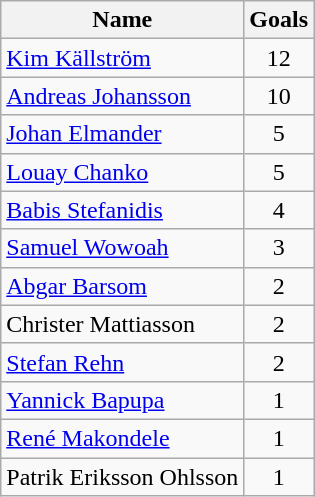<table class="wikitable">
<tr>
<th>Name</th>
<th>Goals</th>
</tr>
<tr>
<td> <a href='#'>Kim Källström</a></td>
<td align=center>12</td>
</tr>
<tr>
<td> <a href='#'>Andreas Johansson</a></td>
<td align=center>10</td>
</tr>
<tr>
<td> <a href='#'>Johan Elmander</a></td>
<td align=center>5</td>
</tr>
<tr>
<td> <a href='#'>Louay Chanko</a></td>
<td align=center>5</td>
</tr>
<tr>
<td> <a href='#'>Babis Stefanidis</a></td>
<td align=center>4</td>
</tr>
<tr>
<td> <a href='#'>Samuel Wowoah</a></td>
<td align=center>3</td>
</tr>
<tr>
<td> <a href='#'>Abgar Barsom</a></td>
<td align=center>2</td>
</tr>
<tr>
<td> Christer Mattiasson</td>
<td align=center>2</td>
</tr>
<tr>
<td> <a href='#'>Stefan Rehn</a></td>
<td align=center>2</td>
</tr>
<tr>
<td> <a href='#'>Yannick Bapupa</a></td>
<td align=center>1</td>
</tr>
<tr>
<td> <a href='#'>René Makondele</a></td>
<td align=center>1</td>
</tr>
<tr>
<td> Patrik Eriksson Ohlsson</td>
<td align=center>1</td>
</tr>
</table>
